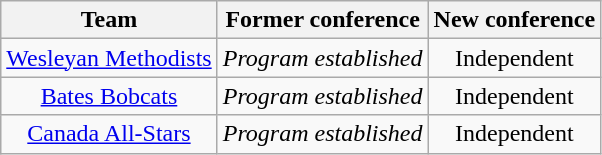<table class="wikitable">
<tr>
<th>Team</th>
<th>Former conference</th>
<th>New conference</th>
</tr>
<tr style="text-align:center;">
<td><a href='#'>Wesleyan Methodists</a></td>
<td><em>Program established</em></td>
<td>Independent</td>
</tr>
<tr style="text-align:center;">
<td><a href='#'>Bates Bobcats</a></td>
<td><em>Program established</em></td>
<td>Independent</td>
</tr>
<tr style="text-align:center;">
<td><a href='#'>Canada All-Stars</a></td>
<td><em>Program established</em></td>
<td>Independent</td>
</tr>
</table>
